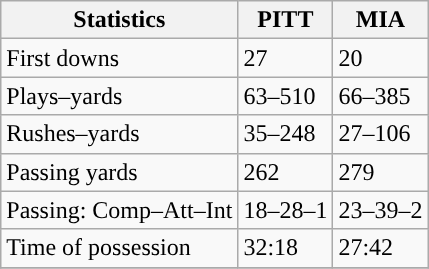<table class="wikitable" style="float: left;">
<tr>
<th>Statistics</th>
<th>PITT</th>
<th>MIA</th>
</tr>
<tr>
<td>First downs</td>
<td>27</td>
<td>20</td>
</tr>
<tr>
<td>Plays–yards</td>
<td>63–510</td>
<td>66–385</td>
</tr>
<tr>
<td>Rushes–yards</td>
<td>35–248</td>
<td>27–106</td>
</tr>
<tr>
<td>Passing yards</td>
<td>262</td>
<td>279</td>
</tr>
<tr>
<td>Passing: Comp–Att–Int</td>
<td>18–28–1</td>
<td>23–39–2</td>
</tr>
<tr>
<td>Time of possession</td>
<td>32:18</td>
<td>27:42</td>
</tr>
<tr>
</tr>
</table>
